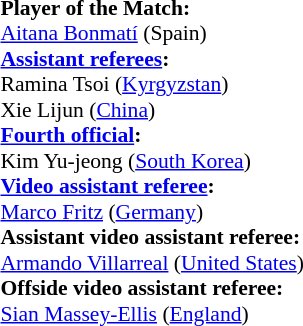<table style="width:100%; font-size:90%;">
<tr>
<td><br><strong>Player of the Match:</strong>
<br><a href='#'>Aitana Bonmatí</a> (Spain)<br><strong><a href='#'>Assistant referees</a>:</strong>
<br>Ramina Tsoi (<a href='#'>Kyrgyzstan</a>)
<br>Xie Lijun (<a href='#'>China</a>)
<br><strong><a href='#'>Fourth official</a>:</strong>
<br>Kim Yu-jeong (<a href='#'>South Korea</a>)
<br><strong><a href='#'>Video assistant referee</a>:</strong>
<br><a href='#'>Marco Fritz</a> (<a href='#'>Germany</a>)
<br><strong>Assistant video assistant referee:</strong>
<br><a href='#'>Armando Villarreal</a> (<a href='#'>United States</a>)
<br><strong>Offside video assistant referee:</strong>
<br><a href='#'>Sian Massey-Ellis</a> (<a href='#'>England</a>)</td>
</tr>
</table>
